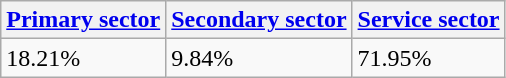<table class="wikitable">
<tr>
<th><a href='#'>Primary sector</a></th>
<th><a href='#'>Secondary sector</a></th>
<th><a href='#'>Service sector</a></th>
</tr>
<tr>
<td>18.21%</td>
<td>9.84%</td>
<td>71.95%</td>
</tr>
</table>
